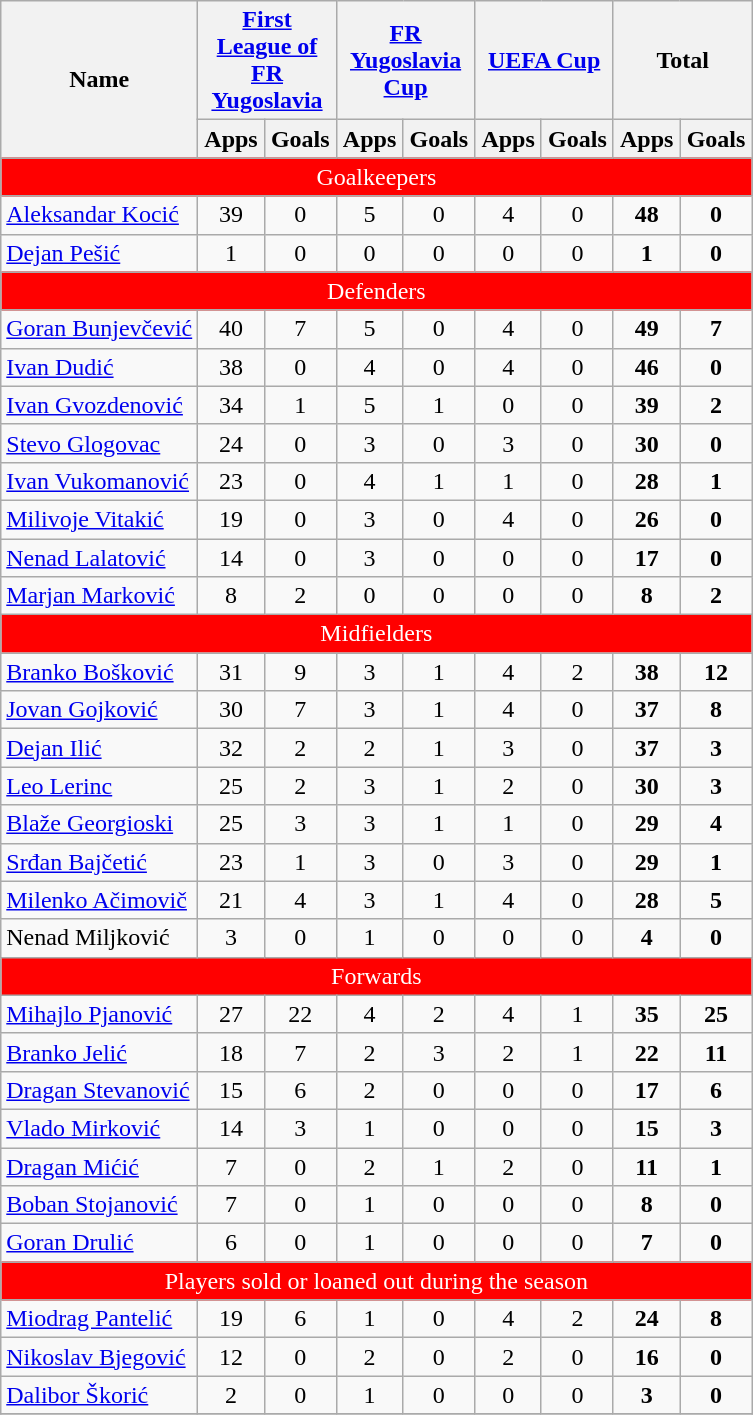<table class="wikitable" style="text-align:center">
<tr>
<th rowspan="2">Name</th>
<th colspan="2" width="85"><a href='#'>First League of FR Yugoslavia</a></th>
<th colspan="2" width="85"><a href='#'>FR Yugoslavia Cup</a></th>
<th colspan="2" width="85"><a href='#'>UEFA Cup</a></th>
<th colspan="2" width="85">Total</th>
</tr>
<tr>
<th>Apps</th>
<th>Goals</th>
<th>Apps</th>
<th>Goals</th>
<th>Apps</th>
<th>Goals</th>
<th>Apps</th>
<th>Goals</th>
</tr>
<tr>
<td style="background: red;color:white" align=center colspan="15">Goalkeepers</td>
</tr>
<tr>
<td align="left"> <a href='#'>Aleksandar Kocić</a></td>
<td>39</td>
<td>0</td>
<td>5</td>
<td>0</td>
<td>4</td>
<td>0</td>
<td><strong>48</strong></td>
<td><strong>0</strong></td>
</tr>
<tr>
<td align="left"> <a href='#'>Dejan Pešić</a></td>
<td>1</td>
<td>0</td>
<td>0</td>
<td>0</td>
<td>0</td>
<td>0</td>
<td><strong>1</strong></td>
<td><strong>0</strong></td>
</tr>
<tr>
<td align=center colspan="15" style="background: red;color:white">Defenders</td>
</tr>
<tr>
<td align="left"> <a href='#'>Goran Bunjevčević</a></td>
<td>40</td>
<td>7</td>
<td>5</td>
<td>0</td>
<td>4</td>
<td>0</td>
<td><strong>49</strong></td>
<td><strong>7</strong></td>
</tr>
<tr>
<td align="left"> <a href='#'>Ivan Dudić</a></td>
<td>38</td>
<td>0</td>
<td>4</td>
<td>0</td>
<td>4</td>
<td>0</td>
<td><strong>46</strong></td>
<td><strong>0</strong></td>
</tr>
<tr>
<td align="left"> <a href='#'>Ivan Gvozdenović</a></td>
<td>34</td>
<td>1</td>
<td>5</td>
<td>1</td>
<td>0</td>
<td>0</td>
<td><strong>39</strong></td>
<td><strong>2</strong></td>
</tr>
<tr>
<td align="left"> <a href='#'>Stevo Glogovac</a></td>
<td>24</td>
<td>0</td>
<td>3</td>
<td>0</td>
<td>3</td>
<td>0</td>
<td><strong>30</strong></td>
<td><strong>0</strong></td>
</tr>
<tr>
<td align="left"> <a href='#'>Ivan Vukomanović</a></td>
<td>23</td>
<td>0</td>
<td>4</td>
<td>1</td>
<td>1</td>
<td>0</td>
<td><strong>28</strong></td>
<td><strong>1</strong></td>
</tr>
<tr>
<td align="left"> <a href='#'>Milivoje Vitakić</a></td>
<td>19</td>
<td>0</td>
<td>3</td>
<td>0</td>
<td>4</td>
<td>0</td>
<td><strong>26</strong></td>
<td><strong>0</strong></td>
</tr>
<tr>
<td align="left"> <a href='#'>Nenad Lalatović</a></td>
<td>14</td>
<td>0</td>
<td>3</td>
<td>0</td>
<td>0</td>
<td>0</td>
<td><strong>17</strong></td>
<td><strong>0</strong></td>
</tr>
<tr>
<td align="left"> <a href='#'>Marjan Marković</a></td>
<td>8</td>
<td>2</td>
<td>0</td>
<td>0</td>
<td>0</td>
<td>0</td>
<td><strong>8</strong></td>
<td><strong>2</strong></td>
</tr>
<tr>
<td align=center colspan="15" style="background: red;color:white">Midfielders</td>
</tr>
<tr>
<td align="left"> <a href='#'>Branko Bošković</a></td>
<td>31</td>
<td>9</td>
<td>3</td>
<td>1</td>
<td>4</td>
<td>2</td>
<td><strong>38</strong></td>
<td><strong>12</strong></td>
</tr>
<tr>
<td align="left"> <a href='#'>Jovan Gojković</a></td>
<td>30</td>
<td>7</td>
<td>3</td>
<td>1</td>
<td>4</td>
<td>0</td>
<td><strong>37</strong></td>
<td><strong>8</strong></td>
</tr>
<tr>
<td align="left"> <a href='#'>Dejan Ilić</a></td>
<td>32</td>
<td>2</td>
<td>2</td>
<td>1</td>
<td>3</td>
<td>0</td>
<td><strong>37</strong></td>
<td><strong>3</strong></td>
</tr>
<tr>
<td align="left"> <a href='#'>Leo Lerinc</a></td>
<td>25</td>
<td>2</td>
<td>3</td>
<td>1</td>
<td>2</td>
<td>0</td>
<td><strong>30</strong></td>
<td><strong>3</strong></td>
</tr>
<tr>
<td align="left"> <a href='#'>Blaže Georgioski</a></td>
<td>25</td>
<td>3</td>
<td>3</td>
<td>1</td>
<td>1</td>
<td>0</td>
<td><strong>29</strong></td>
<td><strong>4</strong></td>
</tr>
<tr>
<td align="left"> <a href='#'>Srđan Bajčetić</a></td>
<td>23</td>
<td>1</td>
<td>3</td>
<td>0</td>
<td>3</td>
<td>0</td>
<td><strong>29</strong></td>
<td><strong>1</strong></td>
</tr>
<tr>
<td align="left"> <a href='#'>Milenko Ačimovič</a></td>
<td>21</td>
<td>4</td>
<td>3</td>
<td>1</td>
<td>4</td>
<td>0</td>
<td><strong>28</strong></td>
<td><strong>5</strong></td>
</tr>
<tr>
<td align="left"> Nenad Miljković</td>
<td>3</td>
<td>0</td>
<td>1</td>
<td>0</td>
<td>0</td>
<td>0</td>
<td><strong>4</strong></td>
<td><strong>0</strong></td>
</tr>
<tr>
<td align=center colspan="15" style="background: red;color:white">Forwards</td>
</tr>
<tr>
<td align="left"> <a href='#'>Mihajlo Pjanović</a></td>
<td>27</td>
<td>22</td>
<td>4</td>
<td>2</td>
<td>4</td>
<td>1</td>
<td><strong>35</strong></td>
<td><strong>25</strong></td>
</tr>
<tr>
<td align="left"> <a href='#'>Branko Jelić</a></td>
<td>18</td>
<td>7</td>
<td>2</td>
<td>3</td>
<td>2</td>
<td>1</td>
<td><strong>22</strong></td>
<td><strong>11</strong></td>
</tr>
<tr>
<td align="left"> <a href='#'>Dragan Stevanović</a></td>
<td>15</td>
<td>6</td>
<td>2</td>
<td>0</td>
<td>0</td>
<td>0</td>
<td><strong>17</strong></td>
<td><strong>6</strong></td>
</tr>
<tr>
<td align="left"> <a href='#'>Vlado Mirković</a></td>
<td>14</td>
<td>3</td>
<td>1</td>
<td>0</td>
<td>0</td>
<td>0</td>
<td><strong>15</strong></td>
<td><strong>3</strong></td>
</tr>
<tr>
<td align="left"> <a href='#'>Dragan Mićić</a></td>
<td>7</td>
<td>0</td>
<td>2</td>
<td>1</td>
<td>2</td>
<td>0</td>
<td><strong>11</strong></td>
<td><strong>1</strong></td>
</tr>
<tr>
<td align="left"> <a href='#'>Boban Stojanović</a></td>
<td>7</td>
<td>0</td>
<td>1</td>
<td>0</td>
<td>0</td>
<td>0</td>
<td><strong>8</strong></td>
<td><strong>0</strong></td>
</tr>
<tr>
<td align="left"> <a href='#'>Goran Drulić</a></td>
<td>6</td>
<td>0</td>
<td>1</td>
<td>0</td>
<td>0</td>
<td>0</td>
<td><strong>7</strong></td>
<td><strong>0</strong></td>
</tr>
<tr>
<td align=center colspan="15" style="background: red;color:white">Players sold or loaned out during the season</td>
</tr>
<tr>
<td align="left"> <a href='#'>Miodrag Pantelić</a></td>
<td>19</td>
<td>6</td>
<td>1</td>
<td>0</td>
<td>4</td>
<td>2</td>
<td><strong>24</strong></td>
<td><strong>8</strong></td>
</tr>
<tr>
<td align="left"> <a href='#'>Nikoslav Bjegović</a></td>
<td>12</td>
<td>0</td>
<td>2</td>
<td>0</td>
<td>2</td>
<td>0</td>
<td><strong>16</strong></td>
<td><strong>0</strong></td>
</tr>
<tr>
<td align="left"> <a href='#'>Dalibor Škorić</a></td>
<td>2</td>
<td>0</td>
<td>1</td>
<td>0</td>
<td>0</td>
<td>0</td>
<td><strong>3</strong></td>
<td><strong>0</strong></td>
</tr>
<tr>
</tr>
</table>
